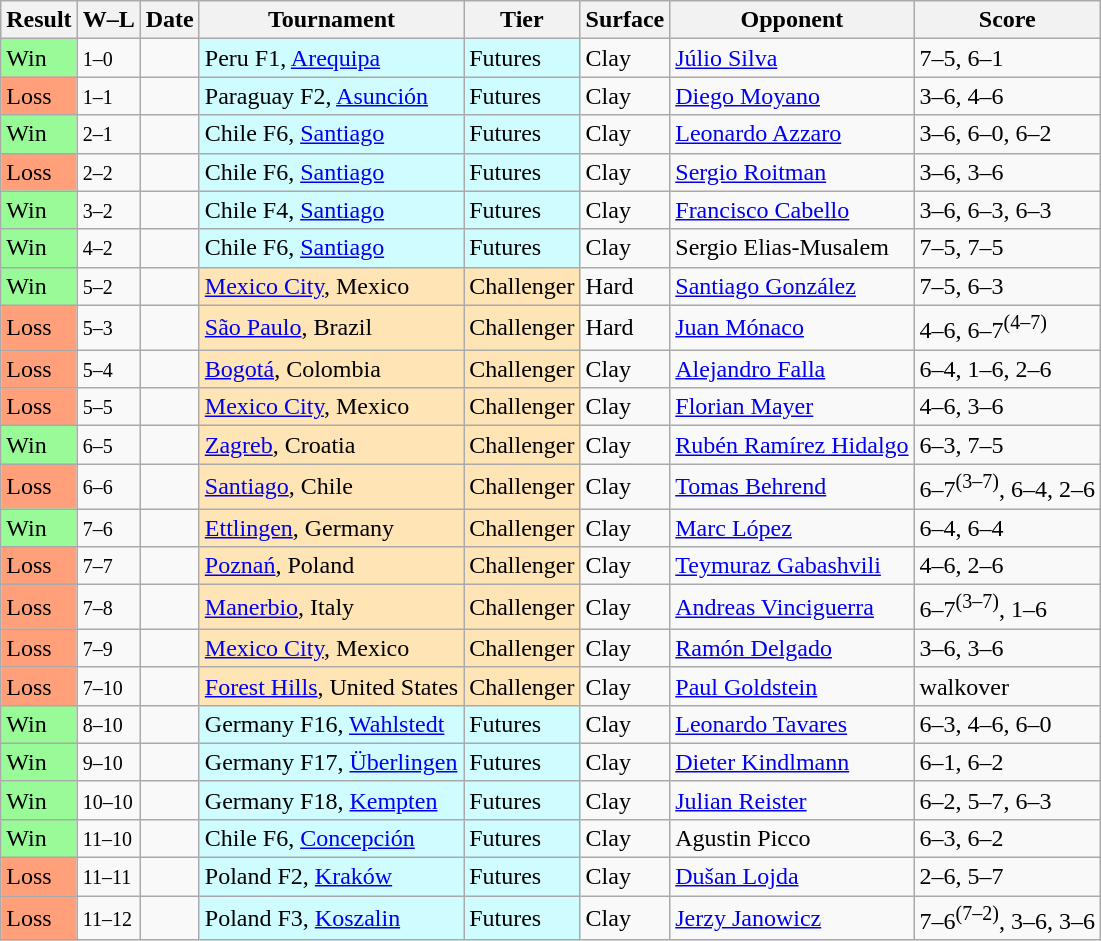<table class="sortable wikitable">
<tr>
<th>Result</th>
<th class="unsortable">W–L</th>
<th>Date</th>
<th>Tournament</th>
<th>Tier</th>
<th>Surface</th>
<th>Opponent</th>
<th class="unsortable">Score</th>
</tr>
<tr>
<td style="background:#98fb98;">Win</td>
<td><small>1–0</small></td>
<td></td>
<td style="background:#cffcff;">Peru F1, <a href='#'>Arequipa</a></td>
<td style="background:#cffcff;">Futures</td>
<td>Clay</td>
<td> <a href='#'>Júlio Silva</a></td>
<td>7–5, 6–1</td>
</tr>
<tr>
<td style="background:#ffa07a;">Loss</td>
<td><small>1–1</small></td>
<td></td>
<td style="background:#cffcff;">Paraguay F2, <a href='#'>Asunción</a></td>
<td style="background:#cffcff;">Futures</td>
<td>Clay</td>
<td> <a href='#'>Diego Moyano</a></td>
<td>3–6, 4–6</td>
</tr>
<tr>
<td style="background:#98fb98;">Win</td>
<td><small>2–1</small></td>
<td></td>
<td style="background:#cffcff;">Chile F6, <a href='#'>Santiago</a></td>
<td style="background:#cffcff;">Futures</td>
<td>Clay</td>
<td> <a href='#'>Leonardo Azzaro</a></td>
<td>3–6, 6–0, 6–2</td>
</tr>
<tr>
<td style="background:#ffa07a;">Loss</td>
<td><small>2–2</small></td>
<td></td>
<td style="background:#cffcff;">Chile F6, <a href='#'>Santiago</a></td>
<td style="background:#cffcff;">Futures</td>
<td>Clay</td>
<td> <a href='#'>Sergio Roitman</a></td>
<td>3–6, 3–6</td>
</tr>
<tr>
<td style="background:#98fb98;">Win</td>
<td><small>3–2</small></td>
<td></td>
<td style="background:#cffcff;">Chile F4, <a href='#'>Santiago</a></td>
<td style="background:#cffcff;">Futures</td>
<td>Clay</td>
<td> <a href='#'>Francisco Cabello</a></td>
<td>3–6, 6–3, 6–3</td>
</tr>
<tr>
<td style="background:#98fb98;">Win</td>
<td><small>4–2</small></td>
<td></td>
<td style="background:#cffcff;">Chile F6, <a href='#'>Santiago</a></td>
<td style="background:#cffcff;">Futures</td>
<td>Clay</td>
<td> Sergio Elias-Musalem</td>
<td>7–5, 7–5</td>
</tr>
<tr>
<td style="background:#98fb98;">Win</td>
<td><small>5–2</small></td>
<td></td>
<td style="background:moccasin;"><a href='#'>Mexico City</a>, Mexico</td>
<td style="background:moccasin;">Challenger</td>
<td>Hard</td>
<td> <a href='#'>Santiago González</a></td>
<td>7–5, 6–3</td>
</tr>
<tr>
<td style="background:#ffa07a;">Loss</td>
<td><small>5–3</small></td>
<td></td>
<td style="background:moccasin;"><a href='#'>São Paulo</a>, Brazil</td>
<td style="background:moccasin;">Challenger</td>
<td>Hard</td>
<td> <a href='#'>Juan Mónaco</a></td>
<td>4–6, 6–7<sup>(4–7)</sup></td>
</tr>
<tr>
<td style="background:#ffa07a;">Loss</td>
<td><small>5–4</small></td>
<td></td>
<td style="background:moccasin;"><a href='#'>Bogotá</a>, Colombia</td>
<td style="background:moccasin;">Challenger</td>
<td>Clay</td>
<td> <a href='#'>Alejandro Falla</a></td>
<td>6–4, 1–6, 2–6</td>
</tr>
<tr>
<td style="background:#ffa07a;">Loss</td>
<td><small>5–5</small></td>
<td></td>
<td style="background:moccasin;"><a href='#'>Mexico City</a>, Mexico</td>
<td style="background:moccasin;">Challenger</td>
<td>Clay</td>
<td> <a href='#'>Florian Mayer</a></td>
<td>4–6, 3–6</td>
</tr>
<tr>
<td style="background:#98fb98;">Win</td>
<td><small>6–5</small></td>
<td></td>
<td style="background:moccasin;"><a href='#'>Zagreb</a>, Croatia</td>
<td style="background:moccasin;">Challenger</td>
<td>Clay</td>
<td> <a href='#'>Rubén Ramírez Hidalgo</a></td>
<td>6–3, 7–5</td>
</tr>
<tr>
<td style="background:#ffa07a;">Loss</td>
<td><small>6–6</small></td>
<td></td>
<td style="background:moccasin;"><a href='#'>Santiago</a>, Chile</td>
<td style="background:moccasin;">Challenger</td>
<td>Clay</td>
<td> <a href='#'>Tomas Behrend</a></td>
<td>6–7<sup>(3–7)</sup>, 6–4, 2–6</td>
</tr>
<tr>
<td style="background:#98fb98;">Win</td>
<td><small>7–6</small></td>
<td></td>
<td style="background:moccasin;"><a href='#'>Ettlingen</a>, Germany</td>
<td style="background:moccasin;">Challenger</td>
<td>Clay</td>
<td> <a href='#'>Marc López</a></td>
<td>6–4, 6–4</td>
</tr>
<tr>
<td style="background:#ffa07a;">Loss</td>
<td><small>7–7</small></td>
<td></td>
<td style="background:moccasin;"><a href='#'>Poznań</a>, Poland</td>
<td style="background:moccasin;">Challenger</td>
<td>Clay</td>
<td> <a href='#'>Teymuraz Gabashvili</a></td>
<td>4–6, 2–6</td>
</tr>
<tr>
<td style="background:#ffa07a;">Loss</td>
<td><small>7–8</small></td>
<td></td>
<td style="background:moccasin;"><a href='#'>Manerbio</a>, Italy</td>
<td style="background:moccasin;">Challenger</td>
<td>Clay</td>
<td> <a href='#'>Andreas Vinciguerra</a></td>
<td>6–7<sup>(3–7)</sup>, 1–6</td>
</tr>
<tr>
<td style="background:#ffa07a;">Loss</td>
<td><small>7–9</small></td>
<td></td>
<td style="background:moccasin;"><a href='#'>Mexico City</a>, Mexico</td>
<td style="background:moccasin;">Challenger</td>
<td>Clay</td>
<td> <a href='#'>Ramón Delgado</a></td>
<td>3–6, 3–6</td>
</tr>
<tr>
<td style="background:#ffa07a;">Loss</td>
<td><small>7–10</small></td>
<td></td>
<td style="background:moccasin;"><a href='#'>Forest Hills</a>, United States</td>
<td style="background:moccasin;">Challenger</td>
<td>Clay</td>
<td> <a href='#'>Paul Goldstein</a></td>
<td>walkover</td>
</tr>
<tr>
<td style="background:#98fb98;">Win</td>
<td><small>8–10</small></td>
<td></td>
<td style="background:#cffcff;">Germany F16, <a href='#'>Wahlstedt</a></td>
<td style="background:#cffcff;">Futures</td>
<td>Clay</td>
<td> <a href='#'>Leonardo Tavares</a></td>
<td>6–3, 4–6, 6–0</td>
</tr>
<tr>
<td style="background:#98fb98;">Win</td>
<td><small>9–10</small></td>
<td></td>
<td style="background:#cffcff;">Germany F17, <a href='#'>Überlingen</a></td>
<td style="background:#cffcff;">Futures</td>
<td>Clay</td>
<td> <a href='#'>Dieter Kindlmann</a></td>
<td>6–1, 6–2</td>
</tr>
<tr>
<td style="background:#98fb98;">Win</td>
<td><small>10–10</small></td>
<td></td>
<td style="background:#cffcff;">Germany F18, <a href='#'>Kempten</a></td>
<td style="background:#cffcff;">Futures</td>
<td>Clay</td>
<td> <a href='#'>Julian Reister</a></td>
<td>6–2, 5–7, 6–3</td>
</tr>
<tr>
<td style="background:#98fb98;">Win</td>
<td><small>11–10</small></td>
<td></td>
<td style="background:#cffcff;">Chile F6, <a href='#'>Concepción</a></td>
<td style="background:#cffcff;">Futures</td>
<td>Clay</td>
<td> Agustin Picco</td>
<td>6–3, 6–2</td>
</tr>
<tr>
<td style="background:#ffa07a;">Loss</td>
<td><small>11–11</small></td>
<td></td>
<td style="background:#cffcff;">Poland F2, <a href='#'>Kraków</a></td>
<td style="background:#cffcff;">Futures</td>
<td>Clay</td>
<td> <a href='#'>Dušan Lojda</a></td>
<td>2–6, 5–7</td>
</tr>
<tr>
<td style="background:#ffa07a;">Loss</td>
<td><small>11–12</small></td>
<td></td>
<td style="background:#cffcff;">Poland F3, <a href='#'>Koszalin</a></td>
<td style="background:#cffcff;">Futures</td>
<td>Clay</td>
<td> <a href='#'>Jerzy Janowicz</a></td>
<td>7–6<sup>(7–2)</sup>, 3–6, 3–6</td>
</tr>
</table>
